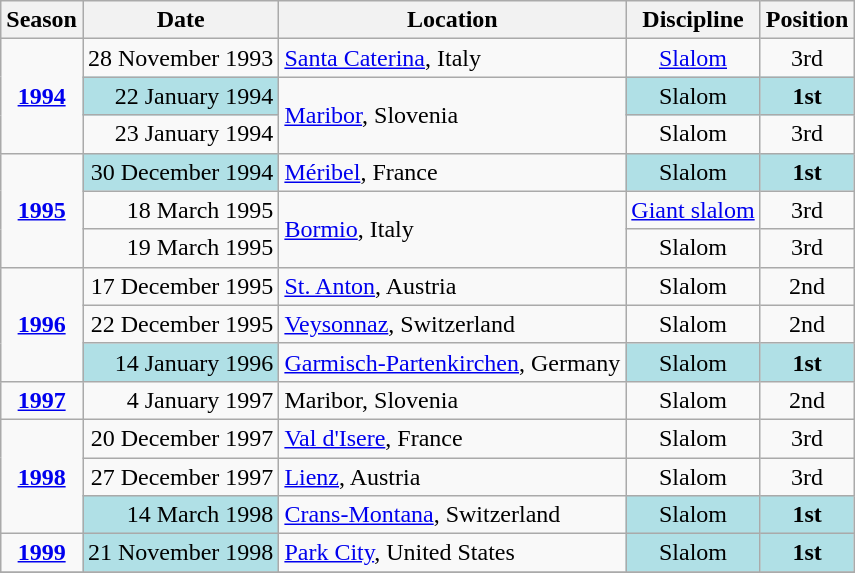<table class="wikitable" style="text-align:center; font-size:100%;">
<tr>
<th>Season</th>
<th>Date</th>
<th>Location</th>
<th>Discipline</th>
<th>Position</th>
</tr>
<tr>
<td rowspan="3" align=center><strong><a href='#'>1994</a></strong></td>
<td align="right">28 November 1993</td>
<td align="left"> <a href='#'>Santa Caterina</a>, Italy</td>
<td><a href='#'>Slalom</a></td>
<td>3rd</td>
</tr>
<tr>
<td bgcolor="#BOEOE6" align="right">22 January 1994</td>
<td rowspan="2" align="left"> <a href='#'>Maribor</a>, Slovenia</td>
<td bgcolor="#BOEOE6">Slalom</td>
<td bgcolor="#BOEOE6"><strong>1st</strong></td>
</tr>
<tr>
<td align="right">23 January 1994</td>
<td>Slalom</td>
<td>3rd</td>
</tr>
<tr>
<td rowspan="3" align=center><strong><a href='#'>1995</a></strong></td>
<td bgcolor="#BOEOE6" align="right">30 December 1994</td>
<td align="left"> <a href='#'>Méribel</a>, France</td>
<td bgcolor="#BOEOE6">Slalom</td>
<td bgcolor="#BOEOE6"><strong>1st</strong></td>
</tr>
<tr>
<td align="right">18 March 1995</td>
<td rowspan="2" align="left"> <a href='#'>Bormio</a>, Italy</td>
<td><a href='#'>Giant slalom</a></td>
<td>3rd</td>
</tr>
<tr>
<td align="right">19 March 1995</td>
<td>Slalom</td>
<td>3rd</td>
</tr>
<tr>
<td rowspan="3" align=center><strong><a href='#'>1996</a></strong></td>
<td align="right">17 December 1995</td>
<td align="left"> <a href='#'>St. Anton</a>, Austria</td>
<td>Slalom</td>
<td>2nd</td>
</tr>
<tr>
<td align="right">22 December 1995</td>
<td align="left"> <a href='#'>Veysonnaz</a>, Switzerland</td>
<td>Slalom</td>
<td>2nd</td>
</tr>
<tr>
<td bgcolor="#BOEOE6" align="right">14 January 1996</td>
<td align="left"> <a href='#'>Garmisch-Partenkirchen</a>, Germany</td>
<td bgcolor="#BOEOE6">Slalom</td>
<td bgcolor="#BOEOE6"><strong>1st</strong></td>
</tr>
<tr>
<td align=center><strong><a href='#'>1997</a></strong></td>
<td align="right">4 January 1997</td>
<td align="left"> Maribor, Slovenia</td>
<td>Slalom</td>
<td>2nd</td>
</tr>
<tr>
<td rowspan="3" align=center><strong><a href='#'>1998</a></strong></td>
<td align="right">20 December 1997</td>
<td align="left"> <a href='#'>Val d'Isere</a>, France</td>
<td>Slalom</td>
<td>3rd</td>
</tr>
<tr>
<td align="right">27 December 1997</td>
<td align="left"> <a href='#'>Lienz</a>, Austria</td>
<td>Slalom</td>
<td>3rd</td>
</tr>
<tr>
<td bgcolor="#BOEOE6" align="right">14 March 1998</td>
<td align="left"> <a href='#'>Crans-Montana</a>, Switzerland</td>
<td bgcolor="#BOEOE6">Slalom</td>
<td bgcolor="#BOEOE6"><strong>1st</strong></td>
</tr>
<tr>
<td align=center><strong><a href='#'>1999</a></strong></td>
<td bgcolor="#BOEOE6" align="right">21 November 1998</td>
<td align="left"> <a href='#'>Park City</a>, United States</td>
<td bgcolor="#BOEOE6">Slalom</td>
<td bgcolor="#BOEOE6"><strong>1st</strong></td>
</tr>
<tr>
</tr>
</table>
